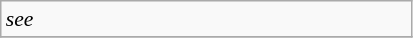<table class="wikitable floatright" style="font-size: 0.9em; width: 275px">
<tr>
<td><em>see </em></td>
</tr>
<tr>
</tr>
</table>
